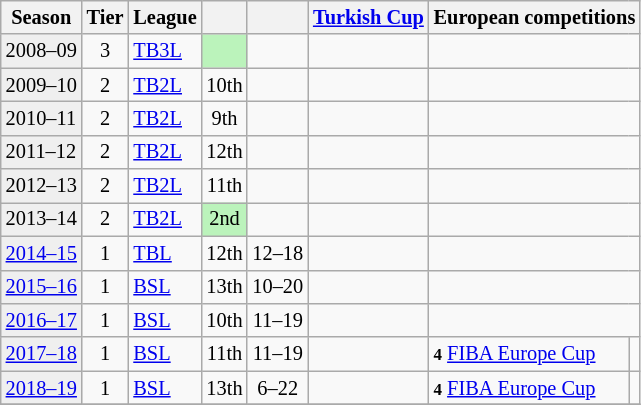<table class="wikitable" style="font-size:85%">
<tr>
<th>Season</th>
<th>Tier</th>
<th>League</th>
<th></th>
<th></th>
<th><a href='#'>Turkish Cup</a></th>
<th colspan=2>European competitions</th>
</tr>
<tr>
<td style="background:#efefef;">2008–09</td>
<td style="text-align:center;">3</td>
<td><a href='#'>TB3L</a></td>
<td style="text-align:center;" bgcolor=#BBF3BB></td>
<td></td>
<td></td>
<td colspan=2></td>
</tr>
<tr>
<td style="background:#efefef;">2009–10</td>
<td style="text-align:center;">2</td>
<td><a href='#'>TB2L</a></td>
<td style="text-align:center;">10th</td>
<td></td>
<td></td>
<td colspan=2></td>
</tr>
<tr>
<td style="background:#efefef;">2010–11</td>
<td style="text-align:center;">2</td>
<td><a href='#'>TB2L</a></td>
<td style="text-align:center;">9th</td>
<td></td>
<td></td>
<td colspan=2></td>
</tr>
<tr>
<td style="background:#efefef;">2011–12</td>
<td style="text-align:center;">2</td>
<td><a href='#'>TB2L</a></td>
<td style="text-align:center;">12th</td>
<td></td>
<td></td>
<td colspan=2></td>
</tr>
<tr>
<td style="background:#efefef;">2012–13</td>
<td style="text-align:center;">2</td>
<td><a href='#'>TB2L</a></td>
<td style="text-align:center;">11th</td>
<td></td>
<td></td>
<td colspan=2></td>
</tr>
<tr>
<td style="background:#efefef;">2013–14</td>
<td style="text-align:center;">2</td>
<td><a href='#'>TB2L</a></td>
<td style="text-align:center;" bgcolor=#BBF3BB>2nd</td>
<td></td>
<td></td>
<td colspan=2></td>
</tr>
<tr>
<td style="background:#efefef;"><a href='#'>2014–15</a></td>
<td style="text-align:center;">1</td>
<td><a href='#'>TBL</a></td>
<td style="text-align:center;">12th</td>
<td align=center>12–18</td>
<td></td>
<td colspan=2></td>
</tr>
<tr>
<td style="background:#efefef;"><a href='#'>2015–16</a></td>
<td style="text-align:center;">1</td>
<td><a href='#'>BSL</a></td>
<td style="text-align:center;">13th</td>
<td align=center>10–20</td>
<td></td>
<td colspan=2></td>
</tr>
<tr>
<td style="background:#efefef;"><a href='#'>2016–17</a></td>
<td style="text-align:center;">1</td>
<td><a href='#'>BSL</a></td>
<td style="text-align:center;">10th</td>
<td align=center>11–19</td>
<td></td>
<td colspan=2></td>
</tr>
<tr>
<td style="background:#efefef;"><a href='#'>2017–18</a></td>
<td style="text-align:center;">1</td>
<td><a href='#'>BSL</a></td>
<td style="text-align:center;">11th</td>
<td align=center>11–19</td>
<td></td>
<td><small><strong>4</strong></small> <a href='#'>FIBA Europe Cup</a></td>
<td align=center></td>
</tr>
<tr>
<td style="background:#efefef;"><a href='#'>2018–19</a></td>
<td style="text-align:center;">1</td>
<td><a href='#'>BSL</a></td>
<td style="text-align:center;">13th</td>
<td align=center>6–22</td>
<td></td>
<td><small><strong>4</strong></small> <a href='#'>FIBA Europe Cup</a></td>
<td align=center></td>
</tr>
<tr>
</tr>
</table>
